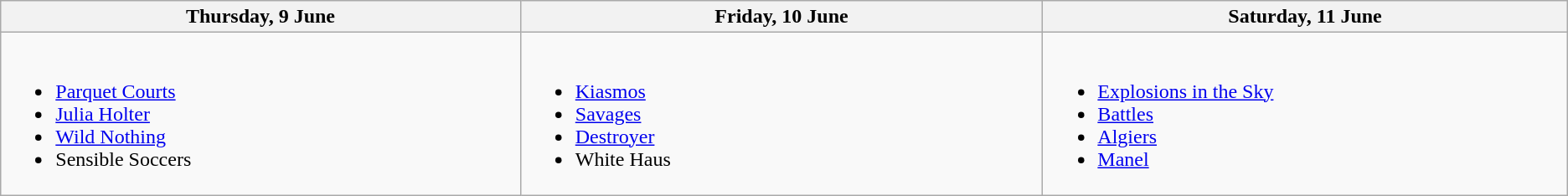<table class="wikitable">
<tr>
<th width="500">Thursday, 9 June</th>
<th width="500">Friday, 10 June</th>
<th width="500">Saturday, 11 June</th>
</tr>
<tr valign="top">
<td><br><ul><li><a href='#'>Parquet Courts</a></li><li><a href='#'>Julia Holter</a></li><li><a href='#'>Wild Nothing</a></li><li>Sensible Soccers</li></ul></td>
<td><br><ul><li><a href='#'>Kiasmos</a></li><li><a href='#'>Savages</a></li><li><a href='#'>Destroyer</a></li><li>White Haus</li></ul></td>
<td><br><ul><li><a href='#'>Explosions in the Sky</a></li><li><a href='#'>Battles</a></li><li><a href='#'>Algiers</a></li><li><a href='#'>Manel</a></li></ul></td>
</tr>
</table>
